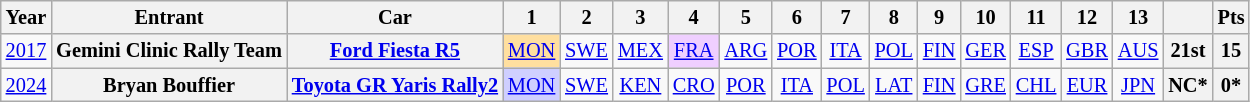<table class="wikitable" border="1" style="text-align:center; font-size:85%;">
<tr>
<th>Year</th>
<th>Entrant</th>
<th>Car</th>
<th>1</th>
<th>2</th>
<th>3</th>
<th>4</th>
<th>5</th>
<th>6</th>
<th>7</th>
<th>8</th>
<th>9</th>
<th>10</th>
<th>11</th>
<th>12</th>
<th>13</th>
<th></th>
<th>Pts</th>
</tr>
<tr>
<td><a href='#'>2017</a></td>
<th nowrap>Gemini Clinic Rally Team</th>
<th nowrap><a href='#'>Ford Fiesta R5</a></th>
<td style="background:#ffdf9f;"><a href='#'>MON</a><br></td>
<td><a href='#'>SWE</a></td>
<td><a href='#'>MEX</a></td>
<td style="background:#EFCFFF;"><a href='#'>FRA</a><br></td>
<td><a href='#'>ARG</a></td>
<td><a href='#'>POR</a></td>
<td><a href='#'>ITA</a></td>
<td><a href='#'>POL</a></td>
<td><a href='#'>FIN</a></td>
<td><a href='#'>GER</a></td>
<td><a href='#'>ESP</a></td>
<td><a href='#'>GBR</a></td>
<td><a href='#'>AUS</a></td>
<th>21st</th>
<th>15</th>
</tr>
<tr>
<td><a href='#'>2024</a></td>
<th nowrap>Bryan Bouffier</th>
<th nowrap><a href='#'>Toyota GR Yaris Rally2</a></th>
<td style="background:#CFCFFF;"><a href='#'>MON</a><br></td>
<td><a href='#'>SWE</a></td>
<td><a href='#'>KEN</a></td>
<td><a href='#'>CRO</a></td>
<td><a href='#'>POR</a></td>
<td><a href='#'>ITA</a></td>
<td><a href='#'>POL</a></td>
<td><a href='#'>LAT</a></td>
<td><a href='#'>FIN</a></td>
<td><a href='#'>GRE</a></td>
<td><a href='#'>CHL</a></td>
<td><a href='#'>EUR</a></td>
<td><a href='#'>JPN</a></td>
<th>NC*</th>
<th>0*</th>
</tr>
</table>
